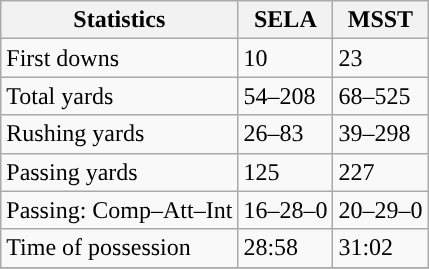<table class="wikitable" style="float: left;">
<tr>
<th>Statistics</th>
<th>SELA</th>
<th>MSST</th>
</tr>
<tr>
<td>First downs</td>
<td>10</td>
<td>23</td>
</tr>
<tr>
<td>Total yards</td>
<td>54–208</td>
<td>68–525</td>
</tr>
<tr>
<td>Rushing yards</td>
<td>26–83</td>
<td>39–298</td>
</tr>
<tr>
<td>Passing yards</td>
<td>125</td>
<td>227</td>
</tr>
<tr>
<td>Passing: Comp–Att–Int</td>
<td>16–28–0</td>
<td>20–29–0</td>
</tr>
<tr>
<td>Time of possession</td>
<td>28:58</td>
<td>31:02</td>
</tr>
<tr>
</tr>
</table>
